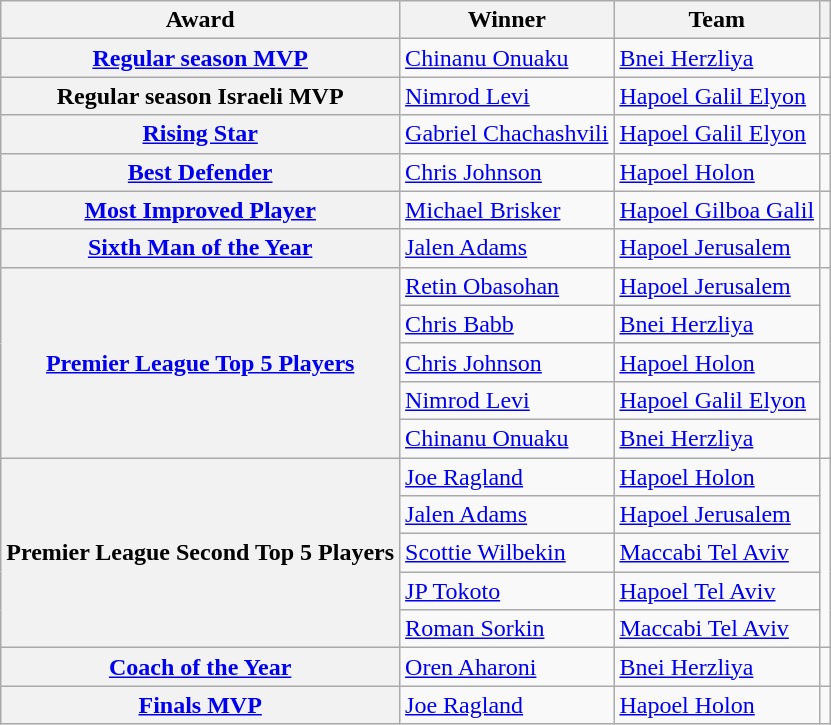<table class="wikitable" style="text-align: left;">
<tr>
<th>Award</th>
<th>Winner</th>
<th>Team</th>
<th></th>
</tr>
<tr>
<th><a href='#'>Regular season MVP</a></th>
<td> <a href='#'>Chinanu Onuaku</a></td>
<td><a href='#'>Bnei Herzliya</a></td>
<td></td>
</tr>
<tr>
<th>Regular season Israeli MVP</th>
<td> <a href='#'>Nimrod Levi</a></td>
<td><a href='#'>Hapoel Galil Elyon</a></td>
<td></td>
</tr>
<tr>
<th><a href='#'>Rising Star</a></th>
<td> <a href='#'>Gabriel Chachashvili</a></td>
<td><a href='#'>Hapoel Galil Elyon</a></td>
<td></td>
</tr>
<tr>
<th><a href='#'>Best Defender</a></th>
<td> <a href='#'>Chris Johnson</a></td>
<td><a href='#'>Hapoel Holon</a></td>
<td></td>
</tr>
<tr>
<th><a href='#'>Most Improved Player</a></th>
<td> <a href='#'>Michael Brisker</a></td>
<td><a href='#'>Hapoel Gilboa Galil</a></td>
<td></td>
</tr>
<tr>
<th><a href='#'>Sixth Man of the Year</a></th>
<td> <a href='#'>Jalen Adams</a></td>
<td><a href='#'>Hapoel Jerusalem</a></td>
<td></td>
</tr>
<tr>
<th rowspan="5"><a href='#'>Premier League Top 5 Players</a></th>
<td> <a href='#'>Retin Obasohan</a></td>
<td><a href='#'>Hapoel Jerusalem</a></td>
<td rowspan="5"></td>
</tr>
<tr>
<td> <a href='#'>Chris Babb</a></td>
<td><a href='#'>Bnei Herzliya</a></td>
</tr>
<tr>
<td> <a href='#'>Chris Johnson</a></td>
<td><a href='#'>Hapoel Holon</a></td>
</tr>
<tr>
<td> <a href='#'>Nimrod Levi</a></td>
<td><a href='#'>Hapoel Galil Elyon</a></td>
</tr>
<tr>
<td> <a href='#'>Chinanu Onuaku</a></td>
<td><a href='#'>Bnei Herzliya</a></td>
</tr>
<tr>
<th rowspan="5">Premier League Second Top 5 Players</th>
<td> <a href='#'>Joe Ragland</a></td>
<td><a href='#'>Hapoel Holon</a></td>
<td rowspan="5"></td>
</tr>
<tr>
<td> <a href='#'>Jalen Adams</a></td>
<td><a href='#'>Hapoel Jerusalem</a></td>
</tr>
<tr>
<td> <a href='#'>Scottie Wilbekin</a></td>
<td><a href='#'>Maccabi Tel Aviv</a></td>
</tr>
<tr>
<td> <a href='#'>JP Tokoto</a></td>
<td><a href='#'>Hapoel Tel Aviv</a></td>
</tr>
<tr>
<td> <a href='#'>Roman Sorkin</a></td>
<td><a href='#'>Maccabi Tel Aviv</a></td>
</tr>
<tr>
<th><a href='#'>Coach of the Year</a></th>
<td> <a href='#'>Oren Aharoni</a></td>
<td><a href='#'>Bnei Herzliya</a></td>
<td></td>
</tr>
<tr>
<th><a href='#'>Finals MVP</a></th>
<td> <a href='#'>Joe Ragland</a></td>
<td><a href='#'>Hapoel Holon</a></td>
<td></td>
</tr>
</table>
